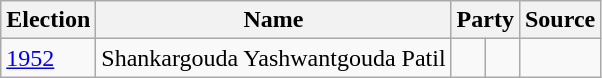<table class="wikitable sortable">
<tr>
<th>Election</th>
<th>Name</th>
<th colspan=2>Party</th>
<th>Source</th>
</tr>
<tr>
<td><a href='#'>1952</a></td>
<td>Shankargouda Yashwantgouda Patil</td>
<td></td>
<td></td>
</tr>
</table>
